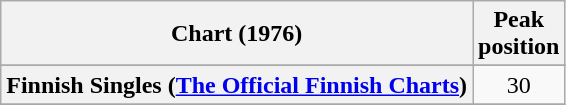<table class="wikitable sortable plainrowheaders" style="text-align:center">
<tr>
<th>Chart (1976)</th>
<th>Peak<br>position</th>
</tr>
<tr>
</tr>
<tr>
<th scope="row">Finnish Singles (<a href='#'>The Official Finnish Charts</a>)</th>
<td align="center">30</td>
</tr>
<tr>
</tr>
</table>
